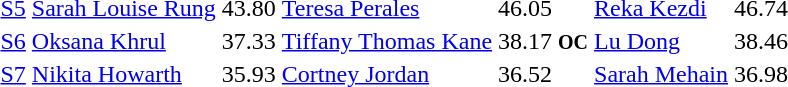<table>
<tr>
<td><a href='#'>S5</a></td>
<td><a href='#'>Sarah Louise Rung</a><br></td>
<td>43.80</td>
<td><a href='#'>Teresa Perales</a><br></td>
<td>46.05</td>
<td><a href='#'>Reka Kezdi</a><br></td>
<td>46.74</td>
</tr>
<tr>
<td><a href='#'>S6</a></td>
<td><a href='#'>Oksana Khrul</a><br></td>
<td>37.33</td>
<td><a href='#'>Tiffany Thomas Kane</a><br></td>
<td>38.17 <small><strong>OC</strong></small></td>
<td><a href='#'>Lu Dong</a><br></td>
<td>38.46</td>
</tr>
<tr>
<td><a href='#'>S7</a></td>
<td><a href='#'>Nikita Howarth</a><br></td>
<td>35.93</td>
<td><a href='#'>Cortney Jordan</a><br></td>
<td>36.52</td>
<td><a href='#'>Sarah Mehain</a><br></td>
<td>36.98</td>
</tr>
</table>
